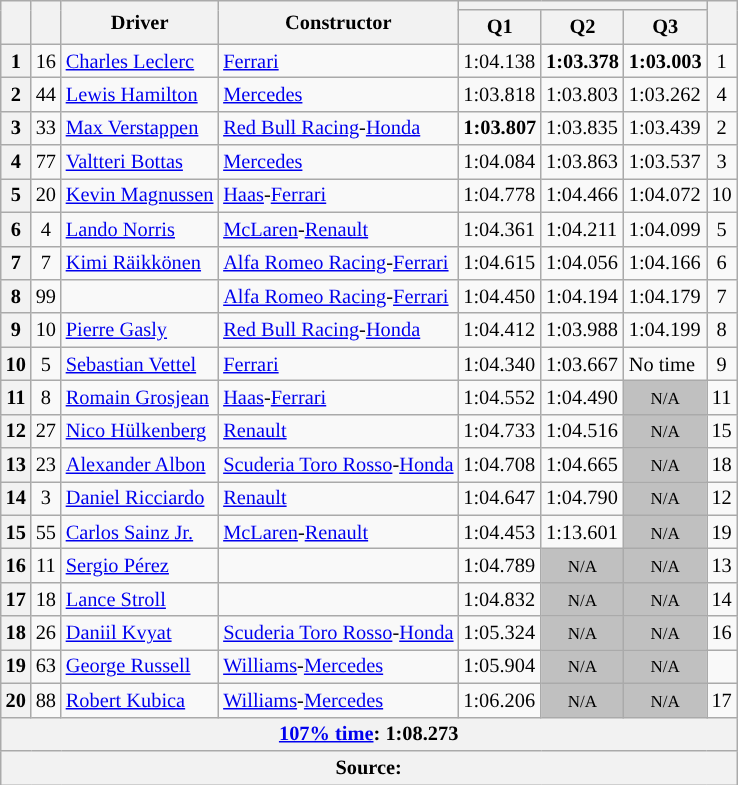<table class="wikitable sortable" style="font-size:85%">
<tr>
<th rowspan="2"></th>
<th rowspan="2"></th>
<th rowspan="2">Driver</th>
<th rowspan="2">Constructor</th>
<th colspan="3"></th>
<th rowspan="2"></th>
</tr>
<tr>
<th>Q1</th>
<th>Q2</th>
<th>Q3</th>
</tr>
<tr>
<th>1</th>
<td align="center">16</td>
<td data-sort-value="LEC"> <a href='#'>Charles Leclerc</a></td>
<td><a href='#'>Ferrari</a></td>
<td>1:04.138</td>
<td><strong>1:03.378</strong></td>
<td><strong>1:03.003</strong></td>
<td align="center">1</td>
</tr>
<tr>
<th>2</th>
<td align="center">44</td>
<td data-sort-value="HAM"> <a href='#'>Lewis Hamilton</a></td>
<td><a href='#'>Mercedes</a></td>
<td>1:03.818</td>
<td>1:03.803</td>
<td>1:03.262</td>
<td align="center">4</td>
</tr>
<tr>
<th>3</th>
<td align="center">33</td>
<td data-sort-value="VER"> <a href='#'>Max Verstappen</a></td>
<td><a href='#'>Red Bull Racing</a>-<a href='#'>Honda</a></td>
<td><strong>1:03.807</strong></td>
<td>1:03.835</td>
<td>1:03.439</td>
<td align="center">2</td>
</tr>
<tr>
<th>4</th>
<td align="center">77</td>
<td data-sort-value="BOT"> <a href='#'>Valtteri Bottas</a></td>
<td><a href='#'>Mercedes</a></td>
<td>1:04.084</td>
<td>1:03.863</td>
<td>1:03.537</td>
<td align="center">3</td>
</tr>
<tr>
<th>5</th>
<td align="center">20</td>
<td data-sort-value="MAG"> <a href='#'>Kevin Magnussen</a></td>
<td><a href='#'>Haas</a>-<a href='#'>Ferrari</a></td>
<td>1:04.778</td>
<td>1:04.466</td>
<td>1:04.072</td>
<td align="center">10</td>
</tr>
<tr>
<th>6</th>
<td align="center">4</td>
<td data-sort-value="NOR"> <a href='#'>Lando Norris</a></td>
<td><a href='#'>McLaren</a>-<a href='#'>Renault</a></td>
<td>1:04.361</td>
<td>1:04.211</td>
<td>1:04.099</td>
<td align="center">5</td>
</tr>
<tr>
<th>7</th>
<td align="center">7</td>
<td data-sort-value="RAI"> <a href='#'>Kimi Räikkönen</a></td>
<td><a href='#'>Alfa Romeo Racing</a>-<a href='#'>Ferrari</a></td>
<td>1:04.615</td>
<td>1:04.056</td>
<td>1:04.166</td>
<td align="center">6</td>
</tr>
<tr>
<th>8</th>
<td align="center">99</td>
<td data-sort-value="GIO"></td>
<td><a href='#'>Alfa Romeo Racing</a>-<a href='#'>Ferrari</a></td>
<td>1:04.450</td>
<td>1:04.194</td>
<td>1:04.179</td>
<td align="center">7</td>
</tr>
<tr>
<th>9</th>
<td align="center">10</td>
<td data-sort-value="GAS"> <a href='#'>Pierre Gasly</a></td>
<td><a href='#'>Red Bull Racing</a>-<a href='#'>Honda</a></td>
<td>1:04.412</td>
<td>1:03.988</td>
<td>1:04.199</td>
<td align="center">8</td>
</tr>
<tr>
<th>10</th>
<td align="center">5</td>
<td data-sort-value="VET"> <a href='#'>Sebastian Vettel</a></td>
<td><a href='#'>Ferrari</a></td>
<td>1:04.340</td>
<td>1:03.667</td>
<td data-sort-value="2:00.000">No time</td>
<td align="center">9</td>
</tr>
<tr>
<th>11</th>
<td align="center">8</td>
<td data-sort-value="GRO"> <a href='#'>Romain Grosjean</a></td>
<td><a href='#'>Haas</a>-<a href='#'>Ferrari</a></td>
<td>1:04.552</td>
<td>1:04.490</td>
<td style="background: silver" align="center"><small>N/A</small></td>
<td align="center">11</td>
</tr>
<tr>
<th>12</th>
<td align="center">27</td>
<td data-sort-value="HUL"> <a href='#'>Nico Hülkenberg</a></td>
<td><a href='#'>Renault</a></td>
<td>1:04.733</td>
<td>1:04.516</td>
<td style="background: silver" align="center"><small>N/A</small></td>
<td align="center">15</td>
</tr>
<tr>
<th>13</th>
<td align="center">23</td>
<td data-sort-value="ALB"> <a href='#'>Alexander Albon</a></td>
<td><a href='#'>Scuderia Toro Rosso</a>-<a href='#'>Honda</a></td>
<td>1:04.708</td>
<td>1:04.665</td>
<td style="background: silver" align="center"><small>N/A</small></td>
<td align="center">18</td>
</tr>
<tr>
<th>14</th>
<td align="center">3</td>
<td data-sort-value="RIC"> <a href='#'>Daniel Ricciardo</a></td>
<td><a href='#'>Renault</a></td>
<td>1:04.647</td>
<td>1:04.790</td>
<td style="background: silver" align="center"><small>N/A</small></td>
<td align="center">12</td>
</tr>
<tr>
<th>15</th>
<td align="center">55</td>
<td data-sort-value="SAI"> <a href='#'>Carlos Sainz Jr.</a></td>
<td><a href='#'>McLaren</a>-<a href='#'>Renault</a></td>
<td>1:04.453</td>
<td>1:13.601</td>
<td style="background: silver" align="center"><small>N/A</small></td>
<td align="center">19</td>
</tr>
<tr>
<th>16</th>
<td align="center">11</td>
<td data-sort-value="PER"> <a href='#'>Sergio Pérez</a></td>
<td></td>
<td>1:04.789</td>
<td style="background: silver" align="center"><small>N/A</small></td>
<td style="background: silver" align="center"><small>N/A</small></td>
<td align="center">13</td>
</tr>
<tr>
<th>17</th>
<td align="center">18</td>
<td data-sort-value="STR"> <a href='#'>Lance Stroll</a></td>
<td></td>
<td>1:04.832</td>
<td style="background: silver" align="center"><small>N/A</small></td>
<td style="background: silver" align="center"><small>N/A</small></td>
<td align="center">14</td>
</tr>
<tr>
<th>18</th>
<td align="center">26</td>
<td data-sort-value="KVY"> <a href='#'>Daniil Kvyat</a></td>
<td><a href='#'>Scuderia Toro Rosso</a>-<a href='#'>Honda</a></td>
<td>1:05.324</td>
<td style="background: silver" align="center"><small>N/A</small></td>
<td style="background: silver" align="center"><small>N/A</small></td>
<td align="center">16</td>
</tr>
<tr>
<th>19</th>
<td align="center">63</td>
<td data-sort-value="RUS"> <a href='#'>George Russell</a></td>
<td><a href='#'>Williams</a>-<a href='#'>Mercedes</a></td>
<td>1:05.904</td>
<td style="background: silver" align="center"><small>N/A</small></td>
<td style="background: silver" align="center"><small>N/A</small></td>
<td align="center" data-sort-value="20"></td>
</tr>
<tr>
<th>20</th>
<td align="center">88</td>
<td data-sort-value="KUB"> <a href='#'>Robert Kubica</a></td>
<td><a href='#'>Williams</a>-<a href='#'>Mercedes</a></td>
<td>1:06.206</td>
<td style="background: silver" align="center"><small>N/A</small></td>
<td style="background: silver" align="center"><small>N/A</small></td>
<td align="center">17</td>
</tr>
<tr>
<th colspan="8"><a href='#'>107% time</a>: 1:08.273</th>
</tr>
<tr>
<th colspan="8">Source:</th>
</tr>
</table>
